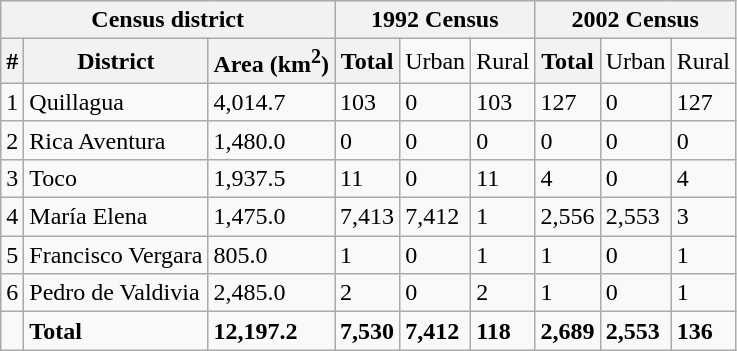<table class="wikitable">
<tr>
<th colspan="3">Census district</th>
<th colspan="3">1992 Census</th>
<th colspan="3">2002 Census</th>
</tr>
<tr>
<th>#</th>
<th>District</th>
<th>Area (km<sup>2</sup>)</th>
<th>Total</th>
<td>Urban</td>
<td>Rural</td>
<th>Total</th>
<td>Urban</td>
<td>Rural</td>
</tr>
<tr>
<td>1</td>
<td>Quillagua</td>
<td>4,014.7</td>
<td>103</td>
<td>0</td>
<td>103</td>
<td>127</td>
<td>0</td>
<td>127</td>
</tr>
<tr>
<td>2</td>
<td>Rica Aventura</td>
<td>1,480.0</td>
<td>0</td>
<td>0</td>
<td>0</td>
<td>0</td>
<td>0</td>
<td>0</td>
</tr>
<tr>
<td>3</td>
<td>Toco</td>
<td>1,937.5</td>
<td>11</td>
<td>0</td>
<td>11</td>
<td>4</td>
<td>0</td>
<td>4</td>
</tr>
<tr>
<td>4</td>
<td>María Elena</td>
<td>1,475.0</td>
<td>7,413</td>
<td>7,412</td>
<td>1</td>
<td>2,556</td>
<td>2,553</td>
<td>3</td>
</tr>
<tr>
<td>5</td>
<td>Francisco Vergara</td>
<td>805.0</td>
<td>1</td>
<td>0</td>
<td>1</td>
<td>1</td>
<td>0</td>
<td>1</td>
</tr>
<tr>
<td>6</td>
<td>Pedro de Valdivia</td>
<td>2,485.0</td>
<td>2</td>
<td>0</td>
<td>2</td>
<td>1</td>
<td>0</td>
<td>1</td>
</tr>
<tr>
<td></td>
<td><strong>Total</strong></td>
<td><strong>12,197.2</strong></td>
<td><strong>7,530</strong></td>
<td><strong>7,412</strong></td>
<td><strong>118</strong></td>
<td><strong>2,689</strong></td>
<td><strong>2,553</strong></td>
<td><strong>136</strong></td>
</tr>
</table>
